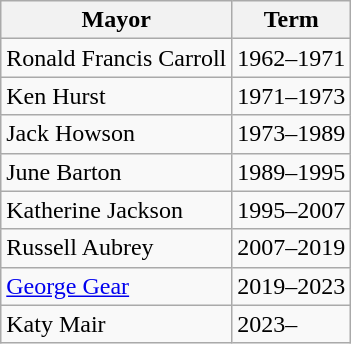<table class="wikitable">
<tr>
<th>Mayor</th>
<th>Term</th>
</tr>
<tr>
<td>Ronald Francis Carroll</td>
<td>1962–1971</td>
</tr>
<tr>
<td>Ken Hurst</td>
<td>1971–1973</td>
</tr>
<tr>
<td>Jack Howson</td>
<td>1973–1989</td>
</tr>
<tr>
<td>June Barton</td>
<td>1989–1995</td>
</tr>
<tr>
<td>Katherine Jackson</td>
<td>1995–2007</td>
</tr>
<tr>
<td>Russell Aubrey</td>
<td>2007–2019</td>
</tr>
<tr>
<td><a href='#'>George Gear</a></td>
<td>2019–2023</td>
</tr>
<tr>
<td>Katy Mair</td>
<td>2023–</td>
</tr>
</table>
